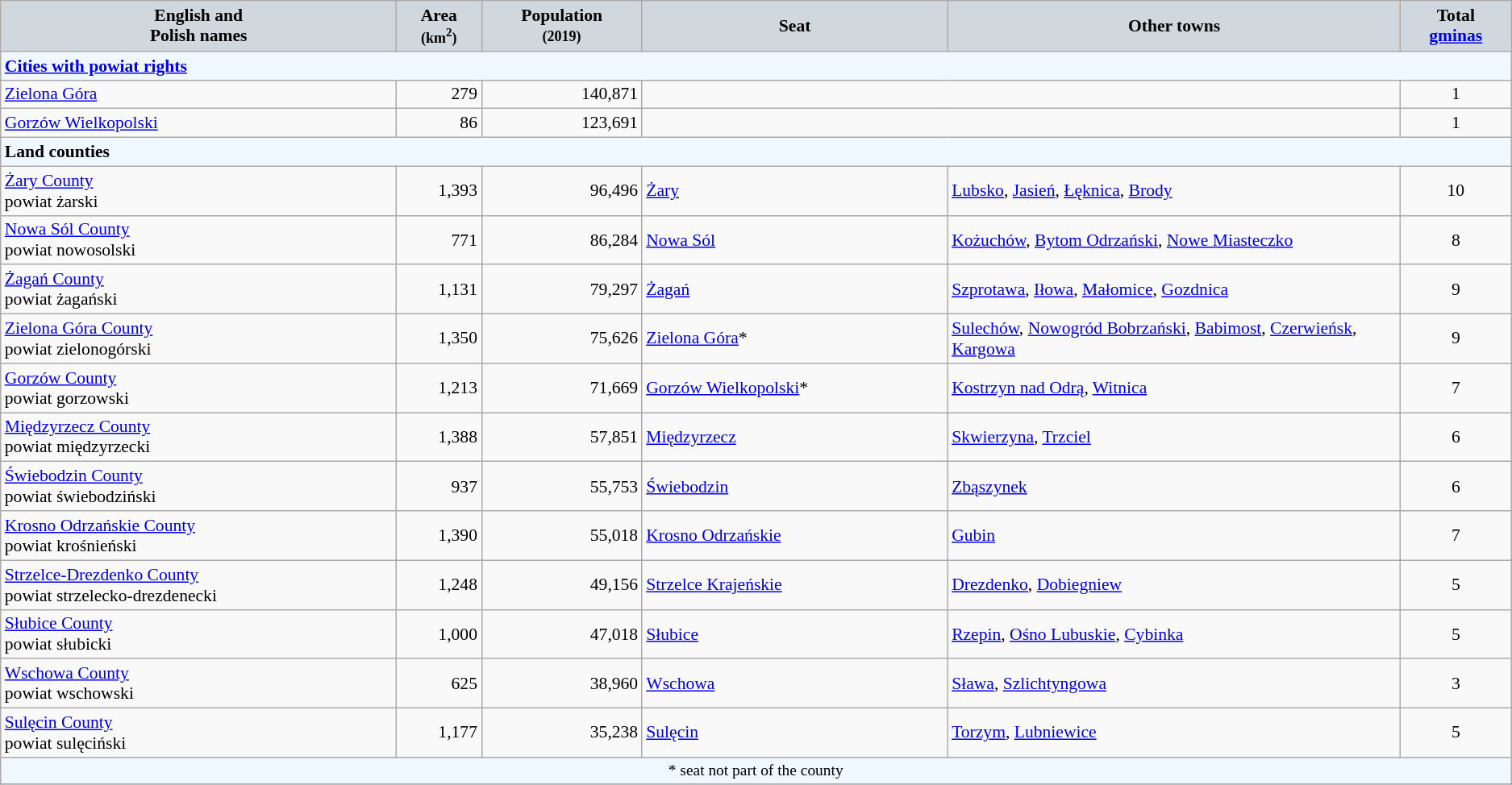<table class="wikitable" style="font-size:90%">
<tr bgcolor="D0D8DD">
<td align="center"><strong>English and<br> Polish names</strong></td>
<td align="center"><strong>Area<br> <small>(km<sup>2</sup>)</small></strong></td>
<td align="center"><strong>Population<br> <small>(2019)</small></strong></td>
<td align="center"><strong>Seat</strong></td>
<td width="30%" align="center"><strong>Other towns</strong></td>
<td align="center"><strong>Total<br> <a href='#'>gminas</a></strong></td>
</tr>
<tr bgcolor="F0F8FF">
<td colspan=6><strong><a href='#'>Cities with powiat rights</a></strong></td>
</tr>
<tr>
<td><a href='#'>Zielona Góra</a></td>
<td align="right">279</td>
<td align="right">140,871</td>
<td colspan=2></td>
<td align="center">1</td>
</tr>
<tr>
<td><a href='#'>Gorzów Wielkopolski</a></td>
<td align="right">86</td>
<td align="right">123,691</td>
<td colspan=2></td>
<td align="center">1</td>
</tr>
<tr bgcolor="F0F8FF">
<td colspan=6><strong>Land counties</strong></td>
</tr>
<tr>
<td><a href='#'>Żary County</a><br> powiat żarski</td>
<td align="right">1,393</td>
<td align="right">96,496</td>
<td><a href='#'>Żary</a></td>
<td><a href='#'>Lubsko</a>, <a href='#'>Jasień</a>, <a href='#'>Łęknica</a>, <a href='#'>Brody</a></td>
<td align="center">10</td>
</tr>
<tr>
<td><a href='#'>Nowa Sól County</a><br> powiat nowosolski</td>
<td align="right">771</td>
<td align="right">86,284</td>
<td><a href='#'>Nowa Sól</a></td>
<td><a href='#'>Kożuchów</a>, <a href='#'>Bytom Odrzański</a>, <a href='#'>Nowe Miasteczko</a></td>
<td align="center">8</td>
</tr>
<tr>
<td><a href='#'>Żagań County</a><br> powiat żagański</td>
<td align="right">1,131</td>
<td align="right">79,297</td>
<td><a href='#'>Żagań</a></td>
<td><a href='#'>Szprotawa</a>, <a href='#'>Iłowa</a>, <a href='#'>Małomice</a>, <a href='#'>Gozdnica</a></td>
<td align="center">9</td>
</tr>
<tr>
<td><a href='#'>Zielona Góra County</a><br> powiat zielonogórski</td>
<td align="right">1,350</td>
<td align="right">75,626</td>
<td><a href='#'>Zielona Góra</a>*</td>
<td><a href='#'>Sulechów</a>, <a href='#'>Nowogród Bobrzański</a>, <a href='#'>Babimost</a>, <a href='#'>Czerwieńsk</a>, <a href='#'>Kargowa</a></td>
<td align="center">9</td>
</tr>
<tr>
<td><a href='#'>Gorzów County</a><br> powiat gorzowski</td>
<td align="right">1,213</td>
<td align="right">71,669</td>
<td><a href='#'>Gorzów Wielkopolski</a>*</td>
<td><a href='#'>Kostrzyn nad Odrą</a>, <a href='#'>Witnica</a></td>
<td align="center">7</td>
</tr>
<tr>
<td><a href='#'>Międzyrzecz County</a><br> powiat międzyrzecki</td>
<td align="right">1,388</td>
<td align="right">57,851</td>
<td><a href='#'>Międzyrzecz</a></td>
<td><a href='#'>Skwierzyna</a>, <a href='#'>Trzciel</a></td>
<td align="center">6</td>
</tr>
<tr>
<td><a href='#'>Świebodzin County</a><br> powiat świebodziński</td>
<td align="right">937</td>
<td align="right">55,753</td>
<td><a href='#'>Świebodzin</a></td>
<td><a href='#'>Zbąszynek</a></td>
<td align="center">6</td>
</tr>
<tr>
<td><a href='#'>Krosno Odrzańskie County</a><br> powiat krośnieński</td>
<td align="right">1,390</td>
<td align="right">55,018</td>
<td><a href='#'>Krosno Odrzańskie</a></td>
<td><a href='#'>Gubin</a></td>
<td align="center">7</td>
</tr>
<tr>
<td><a href='#'>Strzelce-Drezdenko County</a><br> powiat strzelecko-drezdenecki</td>
<td align="right">1,248</td>
<td align="right">49,156</td>
<td><a href='#'>Strzelce Krajeńskie</a></td>
<td><a href='#'>Drezdenko</a>, <a href='#'>Dobiegniew</a></td>
<td align="center">5</td>
</tr>
<tr>
<td><a href='#'>Słubice County</a><br> powiat słubicki</td>
<td align="right">1,000</td>
<td align="right">47,018</td>
<td><a href='#'>Słubice</a></td>
<td><a href='#'>Rzepin</a>, <a href='#'>Ośno Lubuskie</a>, <a href='#'>Cybinka</a></td>
<td align="center">5</td>
</tr>
<tr>
<td><a href='#'>Wschowa County</a><br> powiat wschowski</td>
<td align="right">625</td>
<td align="right">38,960</td>
<td><a href='#'>Wschowa</a></td>
<td><a href='#'>Sława</a>, <a href='#'>Szlichtyngowa</a></td>
<td align="center">3</td>
</tr>
<tr>
<td><a href='#'>Sulęcin County</a><br> powiat sulęciński</td>
<td align="right">1,177</td>
<td align="right">35,238</td>
<td><a href='#'>Sulęcin</a></td>
<td><a href='#'>Torzym</a>, <a href='#'>Lubniewice</a></td>
<td align="center">5</td>
</tr>
<tr bgcolor="F0F8FF">
<td colspan=6 style="text-align:center;font-size:90%">* seat not part of the county</td>
</tr>
<tr>
</tr>
</table>
